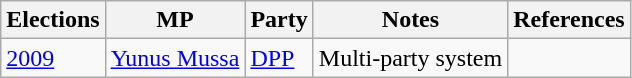<table class="wikitable">
<tr>
<th>Elections</th>
<th>MP</th>
<th>Party</th>
<th>Notes</th>
<th>References</th>
</tr>
<tr>
<td><a href='#'>2009</a></td>
<td><a href='#'>Yunus Mussa</a></td>
<td><a href='#'>DPP</a></td>
<td>Multi-party system</td>
<td></td>
</tr>
</table>
